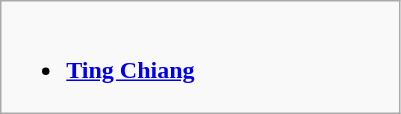<table class=wikitable>
<tr>
<td style="vertical-align:top;" width="50%"><br><ul><li><strong><a href='#'>Ting Chiang</a></strong></li></ul></td>
</tr>
</table>
